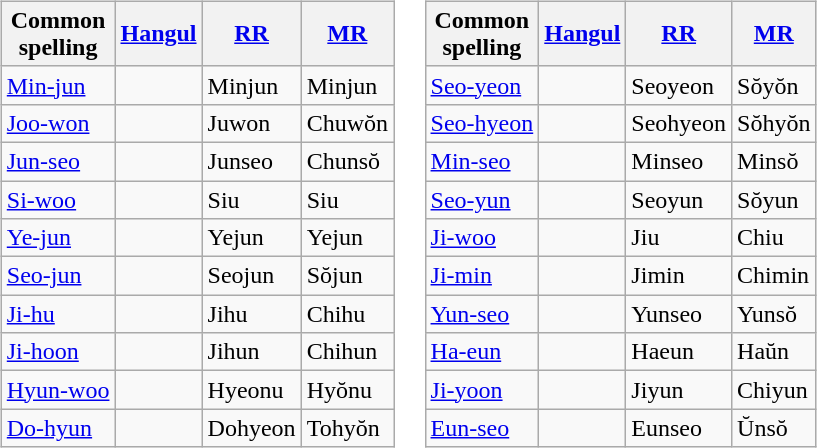<table>
<tr>
<td><br><table class="wikitable sortable">
<tr>
<th>Common<br>spelling</th>
<th><a href='#'>Hangul</a></th>
<th><a href='#'>RR</a></th>
<th><a href='#'>MR</a></th>
</tr>
<tr>
<td><a href='#'>Min-jun</a></td>
<td></td>
<td>Minjun</td>
<td>Minjun</td>
</tr>
<tr>
<td><a href='#'>Joo-won</a></td>
<td></td>
<td>Juwon</td>
<td>Chuwŏn</td>
</tr>
<tr>
<td><a href='#'>Jun-seo</a></td>
<td></td>
<td>Junseo</td>
<td>Chunsŏ</td>
</tr>
<tr>
<td><a href='#'>Si-woo</a></td>
<td></td>
<td>Siu</td>
<td>Siu</td>
</tr>
<tr>
<td><a href='#'>Ye-jun</a></td>
<td></td>
<td>Yejun</td>
<td>Yejun</td>
</tr>
<tr>
<td><a href='#'>Seo-jun</a></td>
<td></td>
<td>Seojun</td>
<td>Sŏjun</td>
</tr>
<tr>
<td><a href='#'>Ji-hu</a></td>
<td></td>
<td>Jihu</td>
<td>Chihu</td>
</tr>
<tr>
<td><a href='#'>Ji-hoon</a></td>
<td></td>
<td>Jihun</td>
<td>Chihun</td>
</tr>
<tr>
<td><a href='#'>Hyun-woo</a></td>
<td></td>
<td>Hyeonu</td>
<td>Hyŏnu</td>
</tr>
<tr>
<td><a href='#'>Do-hyun</a></td>
<td></td>
<td>Dohyeon</td>
<td>Tohyŏn</td>
</tr>
</table>
</td>
<td><br><table class="wikitable sortable">
<tr>
<th>Common<br>spelling</th>
<th><a href='#'>Hangul</a></th>
<th><a href='#'>RR</a></th>
<th><a href='#'>MR</a></th>
</tr>
<tr>
<td><a href='#'>Seo-yeon</a></td>
<td></td>
<td>Seoyeon</td>
<td>Sŏyŏn</td>
</tr>
<tr>
<td><a href='#'>Seo-hyeon</a></td>
<td></td>
<td>Seohyeon</td>
<td>Sŏhyŏn</td>
</tr>
<tr>
<td><a href='#'>Min-seo</a></td>
<td></td>
<td>Minseo</td>
<td>Minsŏ</td>
</tr>
<tr>
<td><a href='#'>Seo-yun</a></td>
<td></td>
<td>Seoyun</td>
<td>Sŏyun</td>
</tr>
<tr>
<td><a href='#'>Ji-woo</a></td>
<td></td>
<td>Jiu</td>
<td>Chiu</td>
</tr>
<tr>
<td><a href='#'>Ji-min</a></td>
<td></td>
<td>Jimin</td>
<td>Chimin</td>
</tr>
<tr>
<td><a href='#'>Yun-seo</a></td>
<td></td>
<td>Yunseo</td>
<td>Yunsŏ</td>
</tr>
<tr>
<td><a href='#'>Ha-eun</a></td>
<td></td>
<td>Haeun</td>
<td>Haŭn</td>
</tr>
<tr>
<td><a href='#'>Ji-yoon</a></td>
<td></td>
<td>Jiyun</td>
<td>Chiyun</td>
</tr>
<tr>
<td><a href='#'>Eun-seo</a></td>
<td></td>
<td>Eunseo</td>
<td>Ŭnsŏ</td>
</tr>
</table>
</td>
</tr>
</table>
